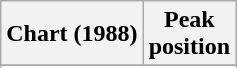<table class="wikitable sortable plainrowheaders">
<tr>
<th scope="col">Chart (1988)</th>
<th scope="col">Peak<br>position</th>
</tr>
<tr>
</tr>
<tr>
</tr>
<tr>
</tr>
<tr>
</tr>
</table>
